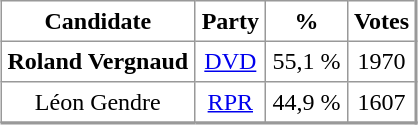<table align="center" rules="all" cellspacing="0" cellpadding="4" style="border: 1px solid #999; border-right: 2px solid #999; border-bottom: 2px solid #999">
<tr>
<th>Candidate</th>
<th>Party</th>
<th>%</th>
<th>Votes</th>
</tr>
<tr align=center>
<td><strong>Roland Vergnaud</strong></td>
<td><a href='#'>DVD</a></td>
<td>55,1 %</td>
<td>1970</td>
</tr>
<tr align=center>
<td>Léon Gendre</td>
<td><a href='#'>RPR</a></td>
<td>44,9 %</td>
<td>1607</td>
</tr>
<tr>
</tr>
</table>
